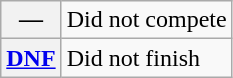<table class="wikitable">
<tr>
<th scope="row">—</th>
<td>Did not compete</td>
</tr>
<tr>
<th scope="row"><a href='#'>DNF</a></th>
<td>Did not finish</td>
</tr>
</table>
